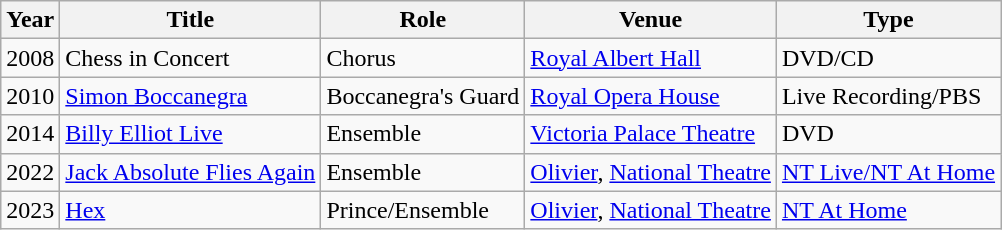<table class="wikitable">
<tr>
<th>Year</th>
<th>Title</th>
<th>Role</th>
<th>Venue</th>
<th>Type</th>
</tr>
<tr>
<td>2008</td>
<td>Chess in Concert</td>
<td>Chorus</td>
<td><a href='#'>Royal Albert Hall</a></td>
<td>DVD/CD</td>
</tr>
<tr>
<td>2010</td>
<td><a href='#'>Simon Boccanegra</a></td>
<td>Boccanegra's Guard</td>
<td><a href='#'>Royal Opera House</a></td>
<td>Live Recording/PBS</td>
</tr>
<tr>
<td>2014</td>
<td><a href='#'>Billy Elliot Live</a></td>
<td>Ensemble</td>
<td><a href='#'>Victoria Palace Theatre</a></td>
<td>DVD</td>
</tr>
<tr>
<td>2022</td>
<td><a href='#'>Jack Absolute Flies Again</a></td>
<td>Ensemble</td>
<td><a href='#'>Olivier</a>, <a href='#'>National Theatre</a></td>
<td><a href='#'>NT Live/NT At Home</a></td>
</tr>
<tr>
<td>2023</td>
<td><a href='#'>Hex</a></td>
<td>Prince/Ensemble</td>
<td><a href='#'>Olivier</a>, <a href='#'>National Theatre</a></td>
<td><a href='#'>NT At Home</a></td>
</tr>
</table>
